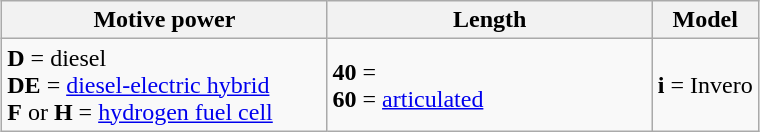<table class="wikitable" style="margin:1em auto;">
<tr>
<th width=43%>Motive power</th>
<th width=43%>Length</th>
<th>Model</th>
</tr>
<tr>
<td><strong>D</strong> = diesel<br><strong>DE</strong> = <a href='#'>diesel-electric hybrid</a><br><strong>F</strong> or <strong>H</strong> = <a href='#'>hydrogen fuel cell</a></td>
<td><strong>40</strong> = <br><strong>60</strong> =  <a href='#'>articulated</a></td>
<td><strong>i</strong> = Invero</td>
</tr>
</table>
